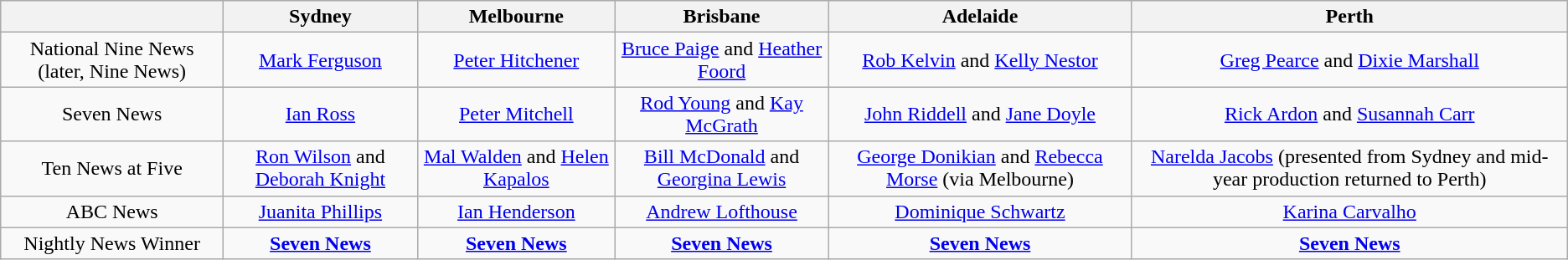<table class="wikitable">
<tr>
<th></th>
<th>Sydney</th>
<th>Melbourne</th>
<th>Brisbane</th>
<th>Adelaide</th>
<th>Perth</th>
</tr>
<tr style="text-align:center">
<td>National Nine News (later, Nine News)</td>
<td><a href='#'>Mark Ferguson</a></td>
<td><a href='#'>Peter Hitchener</a></td>
<td><a href='#'>Bruce Paige</a> and <a href='#'>Heather Foord</a></td>
<td><a href='#'>Rob Kelvin</a> and <a href='#'>Kelly Nestor</a></td>
<td><a href='#'>Greg Pearce</a> and <a href='#'>Dixie Marshall</a></td>
</tr>
<tr style="text-align:center">
<td>Seven News</td>
<td><a href='#'>Ian Ross</a></td>
<td><a href='#'>Peter Mitchell</a></td>
<td><a href='#'>Rod Young</a> and <a href='#'>Kay McGrath</a></td>
<td><a href='#'>John Riddell</a> and <a href='#'>Jane Doyle</a></td>
<td><a href='#'>Rick Ardon</a> and <a href='#'>Susannah Carr</a></td>
</tr>
<tr style="text-align:center">
<td>Ten News at Five</td>
<td><a href='#'>Ron Wilson</a> and <a href='#'>Deborah Knight</a></td>
<td><a href='#'>Mal Walden</a> and <a href='#'>Helen Kapalos</a></td>
<td><a href='#'>Bill McDonald</a> and <a href='#'>Georgina Lewis</a></td>
<td><a href='#'>George Donikian</a> and <a href='#'>Rebecca Morse</a> (via Melbourne)</td>
<td><a href='#'>Narelda Jacobs</a> (presented from Sydney and mid-year production returned to Perth)</td>
</tr>
<tr style="text-align:center">
<td>ABC News</td>
<td><a href='#'>Juanita Phillips</a></td>
<td><a href='#'>Ian Henderson</a></td>
<td><a href='#'>Andrew Lofthouse</a></td>
<td><a href='#'>Dominique Schwartz</a></td>
<td><a href='#'>Karina Carvalho</a></td>
</tr>
<tr style="text-align:center">
<td>Nightly News Winner</td>
<td><strong><a href='#'>Seven News</a></strong></td>
<td><strong><a href='#'>Seven News</a></strong></td>
<td><strong><a href='#'>Seven News</a></strong></td>
<td><strong><a href='#'>Seven News</a></strong></td>
<td><strong><a href='#'>Seven News</a></strong></td>
</tr>
</table>
